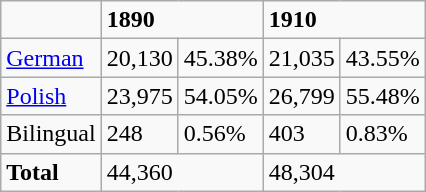<table class="wikitable">
<tr>
<td></td>
<td colspan="2"><strong>1890</strong></td>
<td colspan="2"><strong>1910</strong></td>
</tr>
<tr>
<td><a href='#'>German</a></td>
<td>20,130</td>
<td>45.38%</td>
<td>21,035</td>
<td>43.55%</td>
</tr>
<tr>
<td><a href='#'>Polish</a></td>
<td>23,975</td>
<td>54.05%</td>
<td>26,799</td>
<td>55.48%</td>
</tr>
<tr>
<td>Bilingual</td>
<td>248</td>
<td>0.56%</td>
<td>403</td>
<td>0.83%</td>
</tr>
<tr>
<td><strong>Total</strong></td>
<td colspan="2">44,360</td>
<td colspan="2">48,304</td>
</tr>
</table>
